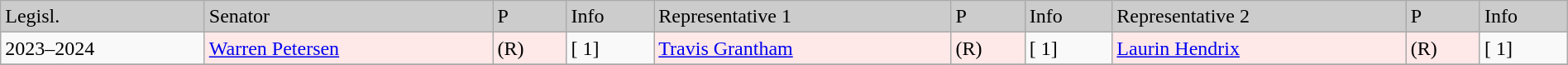<table class=wikitable width="100%" border="1">
<tr style="background-color:#cccccc;">
<td>Legisl.</td>
<td>Senator</td>
<td>P</td>
<td>Info</td>
<td>Representative 1</td>
<td>P</td>
<td>Info</td>
<td>Representative 2</td>
<td>P</td>
<td>Info</td>
</tr>
<tr>
<td>2023–2024</td>
<td style="background:#FFE8E8"><a href='#'>Warren Petersen</a></td>
<td style="background:#FFE8E8">(R)</td>
<td>[ 1]</td>
<td style="background:#FFE8E8"><a href='#'>Travis Grantham</a></td>
<td style="background:#FFE8E8">(R)</td>
<td>[ 1]</td>
<td style="background:#FFE8E8"><a href='#'>Laurin Hendrix</a></td>
<td style="background:#FFE8E8">(R)</td>
<td>[ 1]</td>
</tr>
<tr>
</tr>
</table>
